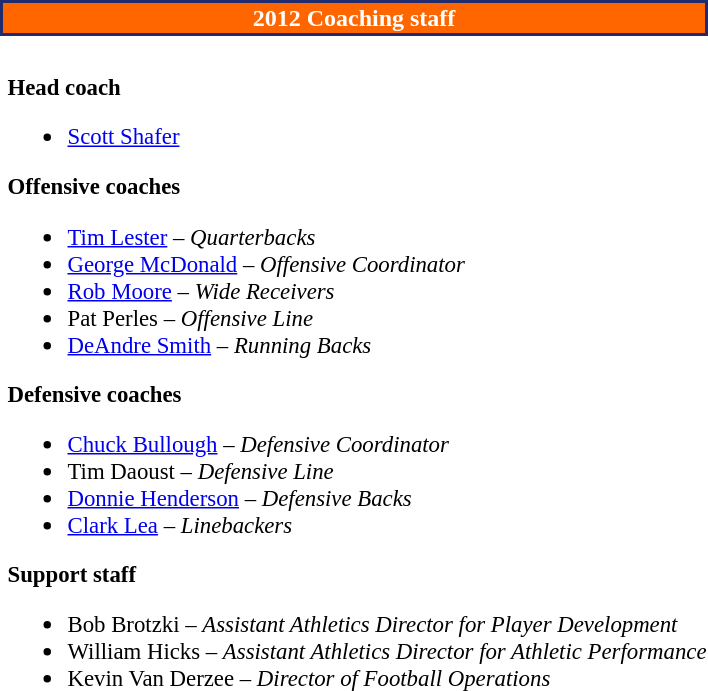<table class="toccolours" style="text-align: left;">
<tr>
<td colspan=7 style="color:#FFFFFF;background:#FF6600; border: 2px solid #212B6D; text-align: center"><strong>2012 Coaching staff</strong></td>
</tr>
<tr>
<td colspan=7 style="text-align:right;"></td>
</tr>
<tr>
<td valign="top"></td>
<td style="font-size:95%; vertical-align:top;"><br><strong>Head coach</strong><ul><li><a href='#'>Scott Shafer</a></li></ul><strong>Offensive coaches</strong><ul><li><a href='#'>Tim Lester</a> – <em>Quarterbacks</em></li><li><a href='#'>George McDonald</a> – <em>Offensive Coordinator</em></li><li><a href='#'>Rob Moore</a> – <em>Wide Receivers</em></li><li>Pat Perles – <em>Offensive Line</em></li><li><a href='#'>DeAndre Smith</a> – <em>Running Backs</em></li></ul><strong>Defensive coaches</strong><ul><li><a href='#'>Chuck Bullough</a> – <em>Defensive Coordinator</em></li><li>Tim Daoust – <em>Defensive Line</em></li><li><a href='#'>Donnie Henderson</a> – <em>Defensive Backs</em></li><li><a href='#'>Clark Lea</a> – <em>Linebackers</em></li></ul><strong>Support staff</strong><ul><li>Bob Brotzki – <em>Assistant Athletics Director for Player Development</em></li><li>William Hicks – <em>Assistant Athletics Director for Athletic Performance</em></li><li>Kevin Van Derzee – <em>Director of Football Operations</em></li></ul></td>
</tr>
</table>
